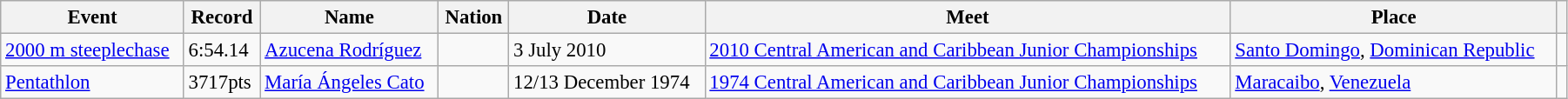<table class="wikitable" style="font-size:95%; width: 95%;">
<tr>
<th>Event</th>
<th>Record</th>
<th>Name</th>
<th>Nation</th>
<th>Date</th>
<th>Meet</th>
<th>Place</th>
<th></th>
</tr>
<tr>
<td><a href='#'>2000 m steeplechase</a></td>
<td>6:54.14</td>
<td><a href='#'>Azucena Rodríguez</a></td>
<td></td>
<td>3 July 2010</td>
<td><a href='#'>2010 Central American and Caribbean Junior Championships</a></td>
<td> <a href='#'>Santo Domingo</a>, <a href='#'>Dominican Republic</a></td>
<td></td>
</tr>
<tr>
<td><a href='#'>Pentathlon</a></td>
<td>3717pts</td>
<td><a href='#'>María Ángeles Cato</a></td>
<td></td>
<td>12/13 December 1974</td>
<td><a href='#'>1974 Central American and Caribbean Junior Championships</a></td>
<td> <a href='#'>Maracaibo</a>, <a href='#'>Venezuela</a></td>
<td></td>
</tr>
</table>
